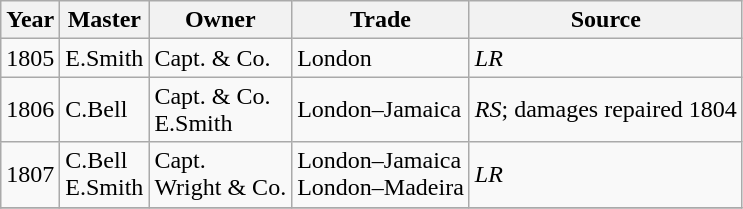<table class=" wikitable">
<tr>
<th>Year</th>
<th>Master</th>
<th>Owner</th>
<th>Trade</th>
<th>Source</th>
</tr>
<tr>
<td>1805</td>
<td>E.Smith</td>
<td>Capt. & Co.</td>
<td>London</td>
<td><em>LR</em></td>
</tr>
<tr>
<td>1806</td>
<td>C.Bell</td>
<td>Capt. & Co.<br>E.Smith</td>
<td>London–Jamaica</td>
<td><em>RS</em>; damages repaired 1804</td>
</tr>
<tr>
<td>1807</td>
<td>C.Bell<br>E.Smith</td>
<td>Capt.<br>Wright & Co.</td>
<td>London–Jamaica<br>London–Madeira</td>
<td><em>LR</em></td>
</tr>
<tr>
</tr>
</table>
